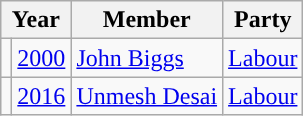<table class="wikitable">
<tr>
<th colspan="2">Year</th>
<th>Member</th>
<th>Party</th>
</tr>
<tr>
<td style="background-color: "></td>
<td><a href='#'>2000</a></td>
<td><a href='#'>John Biggs</a></td>
<td><a href='#'>Labour</a></td>
</tr>
<tr>
<td style="background-color: "></td>
<td><a href='#'>2016</a></td>
<td><a href='#'>Unmesh Desai</a></td>
<td><a href='#'>Labour</a></td>
</tr>
</table>
